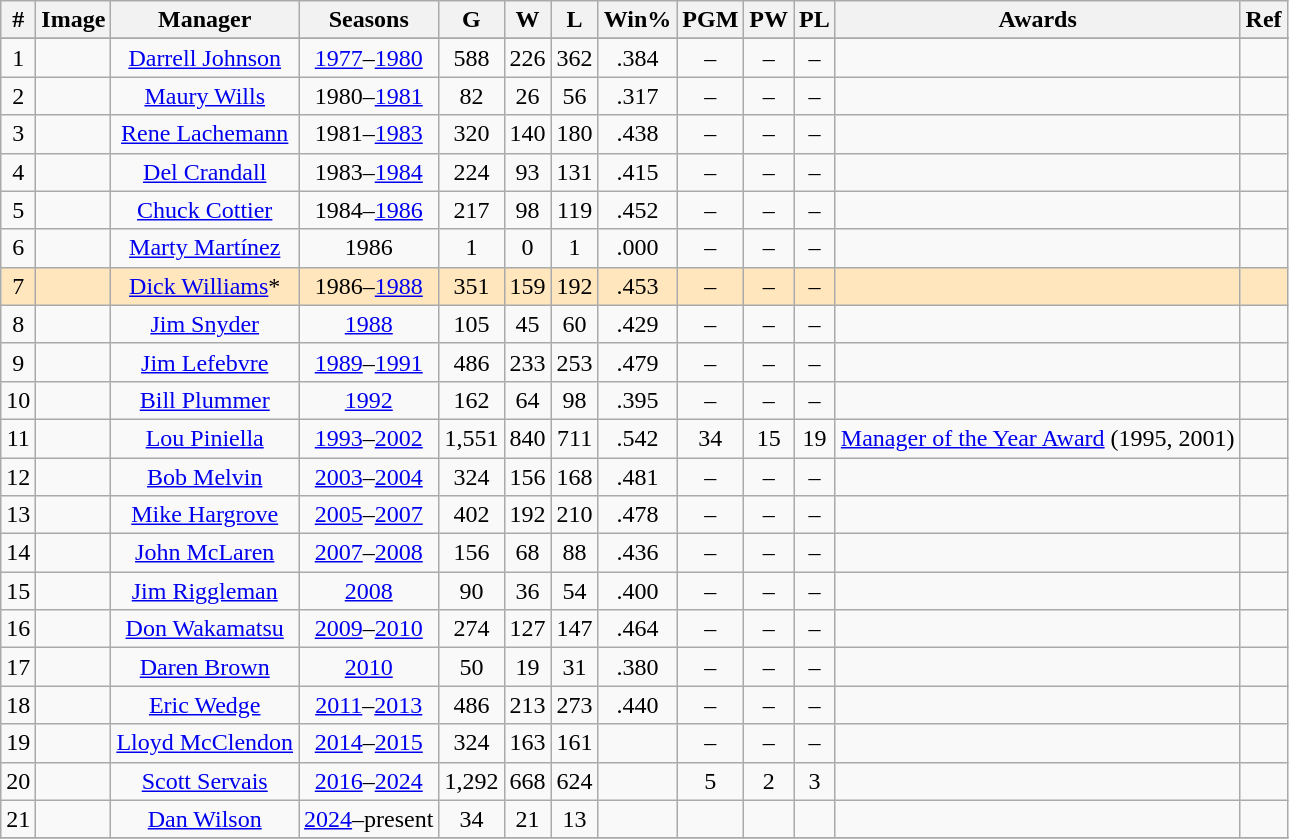<table class="wikitable sortable" style="text-align:center">
<tr>
<th class="unsortable">#</th>
<th class="unsortable">Image</th>
<th>Manager</th>
<th>Seasons</th>
<th>G</th>
<th>W</th>
<th>L</th>
<th>Win%</th>
<th>PGM</th>
<th>PW</th>
<th>PL</th>
<th>Awards</th>
<th !class="unsortable">Ref</th>
</tr>
<tr>
</tr>
<tr>
<td align=center>1</td>
<td></td>
<td><a href='#'>Darrell Johnson</a></td>
<td><a href='#'>1977</a>–<a href='#'>1980</a></td>
<td align=center>588</td>
<td align=center>226</td>
<td align=center>362</td>
<td align=center>.384</td>
<td align=center>–</td>
<td align=center>–</td>
<td align=center>–</td>
<td></td>
<td align=center></td>
</tr>
<tr>
<td align=center>2</td>
<td></td>
<td><a href='#'>Maury Wills</a></td>
<td>1980–<a href='#'>1981</a></td>
<td align=center>82</td>
<td align=center>26</td>
<td align=center>56</td>
<td align=center>.317</td>
<td align=center>–</td>
<td align=center>–</td>
<td align=center>–</td>
<td></td>
<td align=center></td>
</tr>
<tr>
<td align=center>3</td>
<td></td>
<td><a href='#'>Rene Lachemann</a></td>
<td>1981–<a href='#'>1983</a></td>
<td align=center>320</td>
<td align=center>140</td>
<td align=center>180</td>
<td align=center>.438</td>
<td align=center>–</td>
<td align=center>–</td>
<td align=center>–</td>
<td></td>
<td align=center></td>
</tr>
<tr>
<td align=center>4</td>
<td></td>
<td><a href='#'>Del Crandall</a></td>
<td>1983–<a href='#'>1984</a></td>
<td align=center>224</td>
<td align=center>93</td>
<td align=center>131</td>
<td align=center>.415</td>
<td align=center>–</td>
<td align=center>–</td>
<td align=center>–</td>
<td></td>
<td align=center></td>
</tr>
<tr>
<td align=center>5</td>
<td></td>
<td><a href='#'>Chuck Cottier</a></td>
<td>1984–<a href='#'>1986</a></td>
<td align=center>217</td>
<td align=center>98</td>
<td align=center>119</td>
<td align=center>.452</td>
<td align=center>–</td>
<td align=center>–</td>
<td align=center>–</td>
<td></td>
<td align=center></td>
</tr>
<tr>
<td align=center>6</td>
<td></td>
<td><a href='#'>Marty Martínez</a></td>
<td>1986</td>
<td align=center>1</td>
<td align=center>0</td>
<td align=center>1</td>
<td align=center>.000</td>
<td align=center>–</td>
<td align=center>–</td>
<td align=center>–</td>
<td></td>
<td align=center></td>
</tr>
<tr bgcolor="#FFE6BD">
<td align=center>7</td>
<td></td>
<td><a href='#'>Dick Williams</a>*</td>
<td>1986–<a href='#'>1988</a></td>
<td align=center>351</td>
<td align=center>159</td>
<td align=center>192</td>
<td align=center>.453</td>
<td align=center>–</td>
<td align=center>–</td>
<td align=center>–</td>
<td></td>
<td align=center></td>
</tr>
<tr>
<td align=center>8</td>
<td></td>
<td><a href='#'>Jim Snyder</a></td>
<td><a href='#'>1988</a></td>
<td align=center>105</td>
<td align=center>45</td>
<td align=center>60</td>
<td align=center>.429</td>
<td align=center>–</td>
<td align=center>–</td>
<td align=center>–</td>
<td></td>
<td align=center></td>
</tr>
<tr>
<td align=center>9</td>
<td></td>
<td><a href='#'>Jim Lefebvre</a></td>
<td><a href='#'>1989</a>–<a href='#'>1991</a></td>
<td align=center>486</td>
<td align=center>233</td>
<td align=center>253</td>
<td align=center>.479</td>
<td align=center>–</td>
<td align=center>–</td>
<td align=center>–</td>
<td></td>
<td align=center></td>
</tr>
<tr>
<td align=center>10</td>
<td></td>
<td><a href='#'>Bill Plummer</a></td>
<td><a href='#'>1992</a></td>
<td align=center>162</td>
<td align=center>64</td>
<td align=center>98</td>
<td align=center>.395</td>
<td align=center>–</td>
<td align=center>–</td>
<td align=center>–</td>
<td></td>
<td align=center></td>
</tr>
<tr>
<td align=center>11</td>
<td></td>
<td><a href='#'>Lou Piniella</a></td>
<td><a href='#'>1993</a>–<a href='#'>2002</a></td>
<td align=center>1,551</td>
<td align=center>840</td>
<td align=center>711</td>
<td align=center>.542</td>
<td align=center>34</td>
<td align=center>15</td>
<td align=center>19</td>
<td><a href='#'>Manager of the Year Award</a> (1995, 2001)</td>
<td align=center></td>
</tr>
<tr>
<td align=center>12</td>
<td></td>
<td><a href='#'>Bob Melvin</a></td>
<td><a href='#'>2003</a>–<a href='#'>2004</a></td>
<td align=center>324</td>
<td align=center>156</td>
<td align=center>168</td>
<td align=center>.481</td>
<td align=center>–</td>
<td align=center>–</td>
<td align=center>–</td>
<td></td>
<td align=center></td>
</tr>
<tr>
<td align=center>13</td>
<td></td>
<td><a href='#'>Mike Hargrove</a></td>
<td><a href='#'>2005</a>–<a href='#'>2007</a></td>
<td align=center>402</td>
<td align=center>192</td>
<td align=center>210</td>
<td align=center>.478</td>
<td align=center>–</td>
<td align=center>–</td>
<td align=center>–</td>
<td></td>
<td align=center></td>
</tr>
<tr>
<td align=center>14</td>
<td></td>
<td><a href='#'>John McLaren</a></td>
<td><a href='#'>2007</a>–<a href='#'>2008</a></td>
<td align=center>156</td>
<td align=center>68</td>
<td align=center>88</td>
<td align=center>.436</td>
<td align=center>–</td>
<td align=center>–</td>
<td align=center>–</td>
<td></td>
<td align=center></td>
</tr>
<tr>
<td align=center>15</td>
<td></td>
<td><a href='#'>Jim Riggleman</a></td>
<td><a href='#'>2008</a></td>
<td align=center>90</td>
<td align=center>36</td>
<td align=center>54</td>
<td align=center>.400</td>
<td align=center>–</td>
<td align=center>–</td>
<td align=center>–</td>
<td></td>
<td align=center></td>
</tr>
<tr>
<td align=center>16</td>
<td></td>
<td><a href='#'>Don Wakamatsu</a></td>
<td><a href='#'>2009</a>–<a href='#'>2010</a></td>
<td align=center>274</td>
<td align=center>127</td>
<td align=center>147</td>
<td align=center>.464</td>
<td align=center>–</td>
<td align=center>–</td>
<td align=center>–</td>
<td></td>
<td align=center></td>
</tr>
<tr>
<td align=center>17</td>
<td></td>
<td><a href='#'>Daren Brown</a></td>
<td><a href='#'>2010</a></td>
<td align=center>50</td>
<td align=center>19</td>
<td align=center>31</td>
<td align=center>.380</td>
<td align=center>–</td>
<td align=center>–</td>
<td align=center>–</td>
<td></td>
<td align=center></td>
</tr>
<tr>
<td align=center>18</td>
<td></td>
<td><a href='#'>Eric Wedge</a></td>
<td><a href='#'>2011</a>–<a href='#'>2013</a></td>
<td align=center>486</td>
<td align=center>213</td>
<td align=center>273</td>
<td align=center>.440</td>
<td align=center>–</td>
<td align=center>–</td>
<td align=center>–</td>
<td></td>
<td align=center></td>
</tr>
<tr>
<td align=center>19</td>
<td></td>
<td><a href='#'>Lloyd McClendon</a></td>
<td><a href='#'>2014</a>–<a href='#'>2015</a></td>
<td align=center>324</td>
<td align=center>163</td>
<td align=center>161</td>
<td align=center></td>
<td align=center>–</td>
<td align=center>–</td>
<td align=center>–</td>
<td></td>
<td></td>
</tr>
<tr>
<td align=center>20</td>
<td></td>
<td><a href='#'>Scott Servais</a></td>
<td><a href='#'>2016</a>–<a href='#'>2024</a></td>
<td align=center>1,292</td>
<td align=center>668</td>
<td align=center>624</td>
<td align=center></td>
<td align=center>5</td>
<td align=center>2</td>
<td align=center>3</td>
<td></td>
</tr>
<tr>
<td align=center>21</td>
<td></td>
<td><a href='#'>Dan Wilson</a></td>
<td><a href='#'>2024</a>–present</td>
<td align=center>34</td>
<td align=center>21</td>
<td align=center>13</td>
<td align=center></td>
<td align=center></td>
<td align=center></td>
<td align=center></td>
<td></td>
<td></td>
</tr>
<tr>
</tr>
</table>
